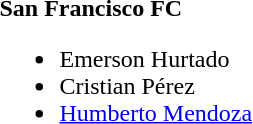<table>
<tr>
<td><strong>San Francisco FC</strong><br><ul><li> Emerson Hurtado</li><li> Cristian Pérez</li><li> <a href='#'>Humberto Mendoza</a></li></ul></td>
</tr>
</table>
